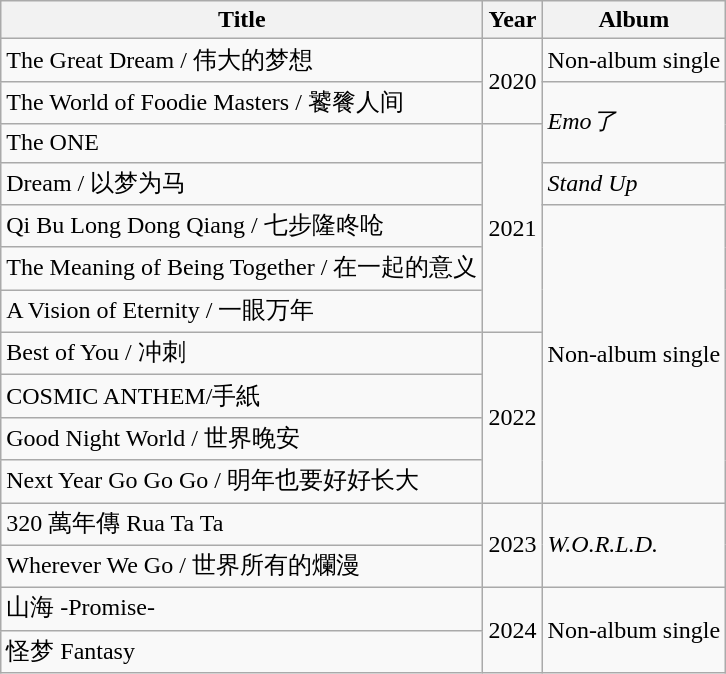<table class="wikitable">
<tr>
<th>Title</th>
<th>Year</th>
<th>Album</th>
</tr>
<tr>
<td>The Great Dream / 伟大的梦想</td>
<td rowspan="2">2020</td>
<td>Non-album single</td>
</tr>
<tr>
<td>The World of Foodie Masters / 饕餮人间</td>
<td rowspan="2"><em>Emo了</em></td>
</tr>
<tr>
<td>The ONE</td>
<td rowspan="5">2021</td>
</tr>
<tr>
<td>Dream / 以梦为马</td>
<td><em>Stand Up</em></td>
</tr>
<tr>
<td>Qi Bu Long Dong Qiang / 七步隆咚呛</td>
<td rowspan=7">Non-album single</td>
</tr>
<tr>
<td>The Meaning of Being Together / 在一起的意义</td>
</tr>
<tr>
<td>A Vision of Eternity / 一眼万年</td>
</tr>
<tr>
<td>Best of You / 冲刺</td>
<td rowspan="4">2022</td>
</tr>
<tr>
<td>COSMIC ANTHEM/手紙</td>
</tr>
<tr>
<td>Good Night World / 世界晚安</td>
</tr>
<tr>
<td>Next Year Go Go Go / 明年也要好好长大</td>
</tr>
<tr>
<td>320 萬年傳 Rua Ta Ta</td>
<td rowspan="2">2023</td>
<td rowspan="2"><em>W.O.R.L.D.</em></td>
</tr>
<tr>
<td>Wherever We Go / 世界所有的爛漫</td>
</tr>
<tr>
<td>山海 -Promise-</td>
<td rowspan="2">2024</td>
<td rowspan="2">Non-album single</td>
</tr>
<tr>
<td>怪梦 Fantasy</td>
</tr>
</table>
